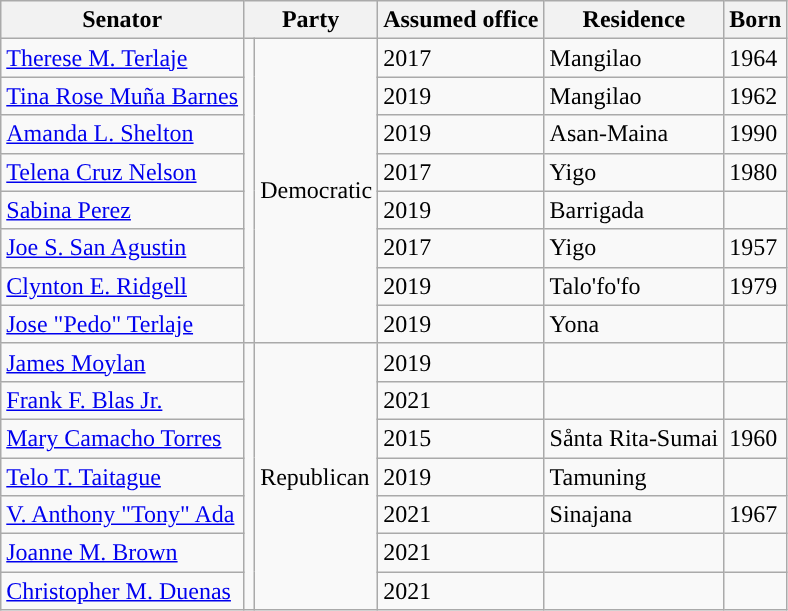<table class="wikitable sortable" id="votingmembers">
<tr style="vertical-align:bottom;">
<th>Senator</th>
<th colspan=2>Party</th>
<th>Assumed office</th>
<th>Residence</th>
<th>Born</th>
</tr>
<tr>
<td><a href='#'>Therese M. Terlaje</a></td>
<td rowspan="8" style="background-color:"></td>
<td rowspan="8">Democratic</td>
<td>2017</td>
<td>Mangilao</td>
<td>1964</td>
</tr>
<tr>
<td><a href='#'>Tina Rose Muña Barnes</a></td>
<td>2019</td>
<td>Mangilao</td>
<td>1962</td>
</tr>
<tr>
<td><a href='#'>Amanda L. Shelton</a></td>
<td>2019</td>
<td>Asan-Maina</td>
<td>1990</td>
</tr>
<tr>
<td><a href='#'>Telena Cruz Nelson</a></td>
<td>2017</td>
<td>Yigo</td>
<td>1980</td>
</tr>
<tr>
<td><a href='#'>Sabina Perez</a></td>
<td>2019</td>
<td>Barrigada</td>
<td></td>
</tr>
<tr>
<td><a href='#'>Joe S. San Agustin</a></td>
<td>2017</td>
<td>Yigo</td>
<td>1957</td>
</tr>
<tr>
<td><a href='#'>Clynton E. Ridgell</a></td>
<td>2019</td>
<td>Talo'fo'fo</td>
<td>1979</td>
</tr>
<tr>
<td><a href='#'>Jose "Pedo" Terlaje</a></td>
<td>2019</td>
<td>Yona</td>
<td></td>
</tr>
<tr>
<td><a href='#'>James Moylan</a></td>
<td rowspan="7" style="background-color:"></td>
<td rowspan="7">Republican</td>
<td>2019</td>
<td></td>
<td></td>
</tr>
<tr>
<td><a href='#'>Frank F. Blas Jr.</a></td>
<td>2021</td>
<td></td>
<td></td>
</tr>
<tr>
<td><a href='#'>Mary Camacho Torres</a></td>
<td>2015</td>
<td>Sånta Rita-Sumai</td>
<td>1960</td>
</tr>
<tr>
<td><a href='#'>Telo T. Taitague</a></td>
<td>2019</td>
<td>Tamuning</td>
<td></td>
</tr>
<tr>
<td><a href='#'>V. Anthony "Tony" Ada</a></td>
<td>2021</td>
<td>Sinajana</td>
<td>1967</td>
</tr>
<tr>
<td><a href='#'>Joanne M. Brown</a></td>
<td>2021</td>
<td></td>
<td></td>
</tr>
<tr>
<td><a href='#'>Christopher M. Duenas</a></td>
<td>2021</td>
<td></td>
<td></td>
</tr>
</table>
